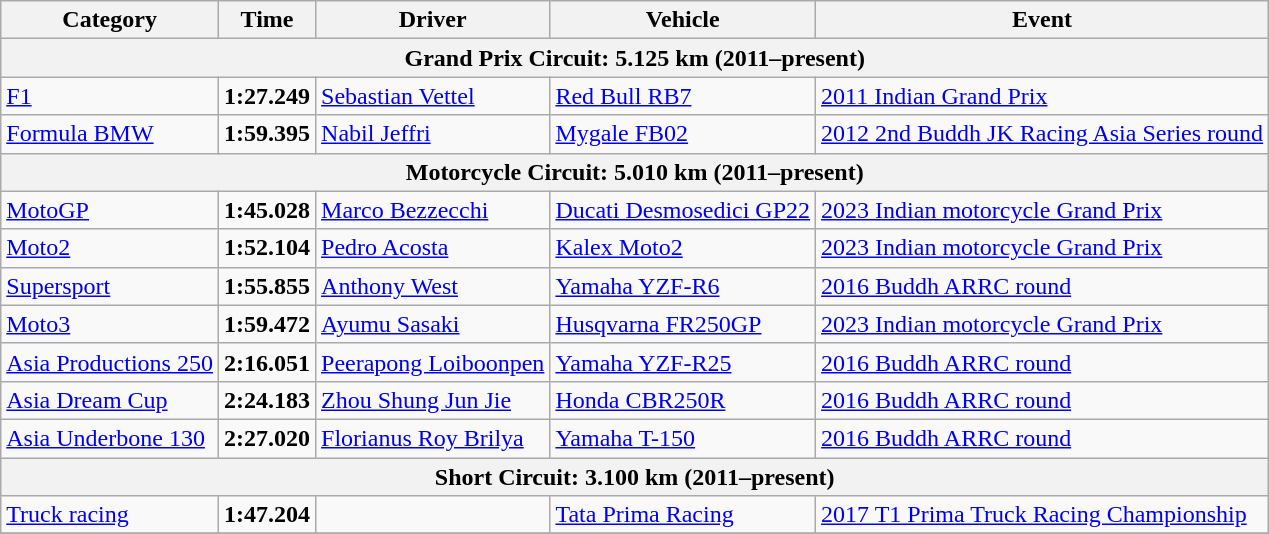<table class="wikitable">
<tr>
<th>Category</th>
<th>Time</th>
<th>Driver</th>
<th>Vehicle</th>
<th>Event</th>
</tr>
<tr>
<th colspan=5>Grand Prix Circuit: 5.125 km (2011–present)</th>
</tr>
<tr>
<td><a href='#'>F1</a></td>
<td><strong>1:27.249</strong></td>
<td><a href='#'>Sebastian Vettel</a></td>
<td><a href='#'>Red Bull RB7</a></td>
<td><a href='#'>2011 Indian Grand Prix</a></td>
</tr>
<tr>
<td><a href='#'>Formula BMW</a></td>
<td><strong>1:59.395</strong></td>
<td><a href='#'>Nabil Jeffri</a></td>
<td><a href='#'>Mygale FB02</a></td>
<td><a href='#'>2012 2nd Buddh JK Racing Asia Series round</a></td>
</tr>
<tr>
<th colspan=5>Motorcycle Circuit: 5.010 km (2011–present)</th>
</tr>
<tr>
<td><a href='#'>MotoGP</a></td>
<td><strong>1:45.028</strong></td>
<td><a href='#'>Marco Bezzecchi</a></td>
<td><a href='#'>Ducati Desmosedici GP22</a></td>
<td><a href='#'>2023 Indian motorcycle Grand Prix</a></td>
</tr>
<tr>
<td><a href='#'>Moto2</a></td>
<td><strong>1:52.104</strong></td>
<td><a href='#'>Pedro Acosta</a></td>
<td><a href='#'>Kalex Moto2</a></td>
<td><a href='#'>2023 Indian motorcycle Grand Prix</a></td>
</tr>
<tr>
<td><a href='#'>Supersport</a></td>
<td><strong>1:55.855</strong></td>
<td><a href='#'>Anthony West</a></td>
<td><a href='#'>Yamaha YZF-R6</a></td>
<td><a href='#'>2016 Buddh ARRC round</a></td>
</tr>
<tr>
<td><a href='#'>Moto3</a></td>
<td><strong>1:59.472</strong></td>
<td><a href='#'>Ayumu Sasaki</a></td>
<td><a href='#'>Husqvarna FR250GP</a></td>
<td><a href='#'>2023 Indian motorcycle Grand Prix</a></td>
</tr>
<tr>
<td><a href='#'>Asia Productions 250</a></td>
<td><strong>2:16.051</strong></td>
<td><a href='#'>Peerapong Loiboonpen</a></td>
<td><a href='#'>Yamaha YZF-R25</a></td>
<td><a href='#'>2016 Buddh ARRC round</a></td>
</tr>
<tr>
<td><a href='#'>Asia Dream Cup</a></td>
<td><strong>2:24.183</strong></td>
<td><a href='#'>Zhou Shung Jun Jie</a></td>
<td><a href='#'>Honda CBR250R</a></td>
<td><a href='#'>2016 Buddh ARRC round</a></td>
</tr>
<tr>
<td><a href='#'>Asia Underbone 130</a></td>
<td><strong>2:27.020</strong></td>
<td><a href='#'>Florianus Roy Brilya</a></td>
<td><a href='#'>Yamaha T-150</a></td>
<td><a href='#'>2016 Buddh ARRC round</a></td>
</tr>
<tr>
<th colspan=5>Short Circuit: 3.100 km (2011–present)</th>
</tr>
<tr>
<td><a href='#'>Truck racing</a></td>
<td><strong>1:47.204</strong></td>
<td></td>
<td><a href='#'>Tata Prima Racing</a></td>
<td><a href='#'>2017 T1 Prima Truck Racing Championship</a></td>
</tr>
<tr>
</tr>
</table>
